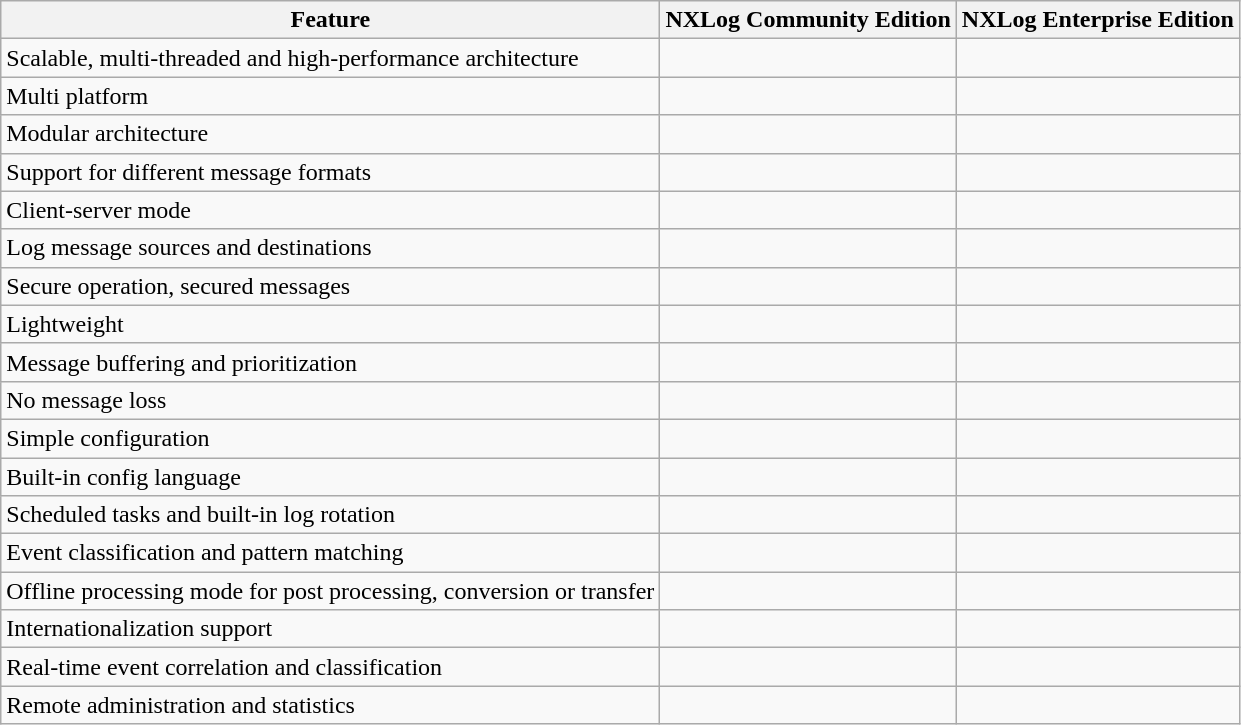<table class="wikitable">
<tr>
<th>Feature</th>
<th>NXLog Community Edition</th>
<th>NXLog Enterprise Edition</th>
</tr>
<tr>
<td>Scalable, multi-threaded and high-performance architecture</td>
<td></td>
<td></td>
</tr>
<tr>
<td>Multi platform</td>
<td></td>
<td></td>
</tr>
<tr>
<td>Modular architecture</td>
<td></td>
<td></td>
</tr>
<tr>
<td>Support for different message formats</td>
<td></td>
<td></td>
</tr>
<tr>
<td>Client-server mode</td>
<td></td>
<td></td>
</tr>
<tr>
<td>Log message sources and destinations</td>
<td></td>
<td></td>
</tr>
<tr>
<td>Secure operation, secured messages</td>
<td></td>
<td></td>
</tr>
<tr>
<td>Lightweight</td>
<td></td>
<td></td>
</tr>
<tr>
<td>Message buffering and prioritization</td>
<td></td>
<td></td>
</tr>
<tr>
<td>No message loss</td>
<td></td>
<td></td>
</tr>
<tr>
<td>Simple configuration</td>
<td></td>
<td></td>
</tr>
<tr>
<td>Built-in config language</td>
<td></td>
<td></td>
</tr>
<tr>
<td>Scheduled tasks and built-in log rotation</td>
<td></td>
<td></td>
</tr>
<tr>
<td>Event classification and pattern matching</td>
<td></td>
<td></td>
</tr>
<tr>
<td>Offline processing mode for post processing, conversion or transfer</td>
<td></td>
<td></td>
</tr>
<tr>
<td>Internationalization support</td>
<td></td>
<td></td>
</tr>
<tr>
<td>Real-time event correlation and classification</td>
<td></td>
<td></td>
</tr>
<tr>
<td>Remote administration and statistics</td>
<td></td>
<td></td>
</tr>
</table>
